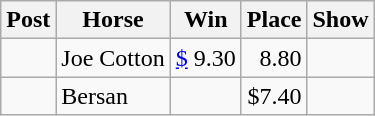<table class="wikitable" border="1">
<tr>
<th>Post</th>
<th>Horse</th>
<th>Win</th>
<th>Place</th>
<th>Show</th>
</tr>
<tr>
<td align="right"></td>
<td>Joe Cotton</td>
<td align="right"><a href='#'>$</a> 9.30</td>
<td align="right">8.80</td>
<td align="right"></td>
</tr>
<tr>
<td align="right"></td>
<td>Bersan</td>
<td align="right"></td>
<td align="right">$7.40</td>
<td align="right"></td>
</tr>
</table>
